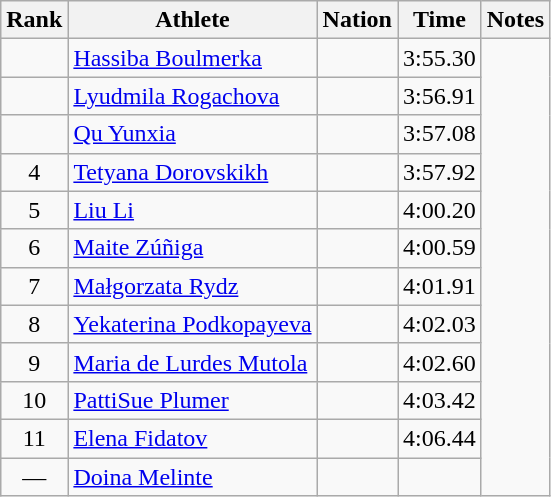<table class="wikitable sortable" style="text-align:center">
<tr>
<th>Rank</th>
<th>Athlete</th>
<th>Nation</th>
<th>Time</th>
<th>Notes</th>
</tr>
<tr>
<td></td>
<td align=left><a href='#'>Hassiba Boulmerka</a></td>
<td align=left></td>
<td>3:55.30</td>
</tr>
<tr>
<td></td>
<td align=left><a href='#'>Lyudmila Rogachova</a></td>
<td align=left></td>
<td>3:56.91</td>
</tr>
<tr>
<td></td>
<td align=left><a href='#'>Qu Yunxia</a></td>
<td align=left></td>
<td>3:57.08</td>
</tr>
<tr>
<td>4</td>
<td align=left><a href='#'>Tetyana Dorovskikh</a></td>
<td align=left></td>
<td>3:57.92</td>
</tr>
<tr>
<td>5</td>
<td align=left><a href='#'>Liu Li</a></td>
<td align=left></td>
<td>4:00.20</td>
</tr>
<tr>
<td>6</td>
<td align=left><a href='#'>Maite Zúñiga</a></td>
<td align=left></td>
<td>4:00.59</td>
</tr>
<tr>
<td>7</td>
<td align=left><a href='#'>Małgorzata Rydz</a></td>
<td align=left></td>
<td>4:01.91</td>
</tr>
<tr>
<td>8</td>
<td align=left><a href='#'>Yekaterina Podkopayeva</a></td>
<td align=left></td>
<td>4:02.03</td>
</tr>
<tr>
<td>9</td>
<td align=left><a href='#'>Maria de Lurdes Mutola</a></td>
<td align=left></td>
<td>4:02.60</td>
</tr>
<tr>
<td>10</td>
<td align=left><a href='#'>PattiSue Plumer</a></td>
<td align=left></td>
<td>4:03.42</td>
</tr>
<tr>
<td>11</td>
<td align=left><a href='#'>Elena Fidatov</a></td>
<td align=left></td>
<td>4:06.44</td>
</tr>
<tr>
<td>—</td>
<td align=left><a href='#'>Doina Melinte</a></td>
<td align=left></td>
<td></td>
</tr>
</table>
